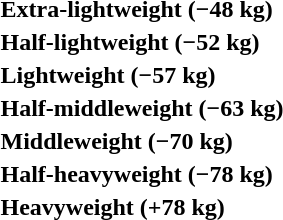<table>
<tr>
<th rowspan=2 style="text-align:left;">Extra-lightweight (−48 kg)</th>
<td rowspan=2></td>
<td rowspan=2></td>
<td></td>
</tr>
<tr>
<td></td>
</tr>
<tr>
<th rowspan=2 style="text-align:left;">Half-lightweight (−52 kg)</th>
<td rowspan=2></td>
<td rowspan=2></td>
<td></td>
</tr>
<tr>
<td></td>
</tr>
<tr>
<th rowspan=2 style="text-align:left;">Lightweight (−57 kg)</th>
<td rowspan=2></td>
<td rowspan=2></td>
<td></td>
</tr>
<tr>
<td></td>
</tr>
<tr>
<th rowspan=2 style="text-align:left;">Half-middleweight (−63 kg)</th>
<td rowspan=2></td>
<td rowspan=2></td>
<td></td>
</tr>
<tr>
<td></td>
</tr>
<tr>
<th rowspan=2 style="text-align:left;">Middleweight (−70 kg)</th>
<td rowspan=2></td>
<td rowspan=2></td>
<td></td>
</tr>
<tr>
<td></td>
</tr>
<tr>
<th rowspan=2 style="text-align:left;">Half-heavyweight (−78 kg)</th>
<td rowspan=2></td>
<td rowspan=2></td>
<td></td>
</tr>
<tr>
<td></td>
</tr>
<tr>
<th rowspan=2 style="text-align:left;">Heavyweight (+78 kg)</th>
<td rowspan=2></td>
<td rowspan=2></td>
<td></td>
</tr>
<tr>
<td></td>
</tr>
</table>
